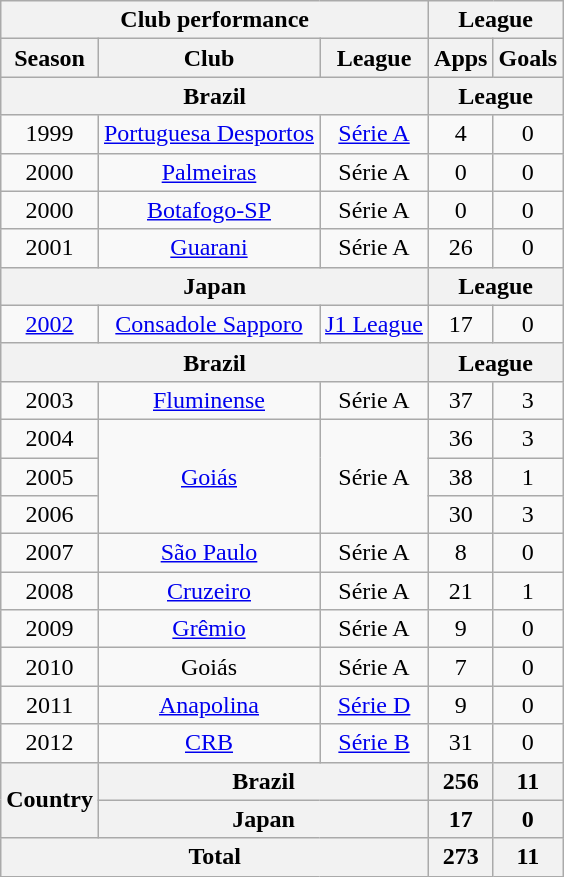<table class="wikitable" style="text-align:center;">
<tr>
<th colspan=3>Club performance</th>
<th colspan=2>League</th>
</tr>
<tr>
<th>Season</th>
<th>Club</th>
<th>League</th>
<th>Apps</th>
<th>Goals</th>
</tr>
<tr>
<th colspan=3>Brazil</th>
<th colspan=2>League</th>
</tr>
<tr>
<td>1999</td>
<td><a href='#'>Portuguesa Desportos</a></td>
<td><a href='#'>Série A</a></td>
<td>4</td>
<td>0</td>
</tr>
<tr>
<td>2000</td>
<td><a href='#'>Palmeiras</a></td>
<td>Série A</td>
<td>0</td>
<td>0</td>
</tr>
<tr>
<td>2000</td>
<td><a href='#'>Botafogo-SP</a></td>
<td>Série A</td>
<td>0</td>
<td>0</td>
</tr>
<tr>
<td>2001</td>
<td><a href='#'>Guarani</a></td>
<td>Série A</td>
<td>26</td>
<td>0</td>
</tr>
<tr>
<th colspan=3>Japan</th>
<th colspan=2>League</th>
</tr>
<tr>
<td><a href='#'>2002</a></td>
<td><a href='#'>Consadole Sapporo</a></td>
<td><a href='#'>J1 League</a></td>
<td>17</td>
<td>0</td>
</tr>
<tr>
<th colspan=3>Brazil</th>
<th colspan=2>League</th>
</tr>
<tr>
<td>2003</td>
<td><a href='#'>Fluminense</a></td>
<td>Série A</td>
<td>37</td>
<td>3</td>
</tr>
<tr>
<td>2004</td>
<td rowspan="3"><a href='#'>Goiás</a></td>
<td rowspan="3">Série A</td>
<td>36</td>
<td>3</td>
</tr>
<tr>
<td>2005</td>
<td>38</td>
<td>1</td>
</tr>
<tr>
<td>2006</td>
<td>30</td>
<td>3</td>
</tr>
<tr>
<td>2007</td>
<td><a href='#'>São Paulo</a></td>
<td>Série A</td>
<td>8</td>
<td>0</td>
</tr>
<tr>
<td>2008</td>
<td><a href='#'>Cruzeiro</a></td>
<td>Série A</td>
<td>21</td>
<td>1</td>
</tr>
<tr>
<td>2009</td>
<td><a href='#'>Grêmio</a></td>
<td>Série A</td>
<td>9</td>
<td>0</td>
</tr>
<tr>
<td>2010</td>
<td>Goiás</td>
<td>Série A</td>
<td>7</td>
<td>0</td>
</tr>
<tr>
<td>2011</td>
<td><a href='#'>Anapolina</a></td>
<td><a href='#'>Série D</a></td>
<td>9</td>
<td>0</td>
</tr>
<tr>
<td>2012</td>
<td><a href='#'>CRB</a></td>
<td><a href='#'>Série B</a></td>
<td>31</td>
<td>0</td>
</tr>
<tr>
<th rowspan=2>Country</th>
<th colspan=2>Brazil</th>
<th>256</th>
<th>11</th>
</tr>
<tr>
<th colspan=2>Japan</th>
<th>17</th>
<th>0</th>
</tr>
<tr>
<th colspan=3>Total</th>
<th>273</th>
<th>11</th>
</tr>
</table>
